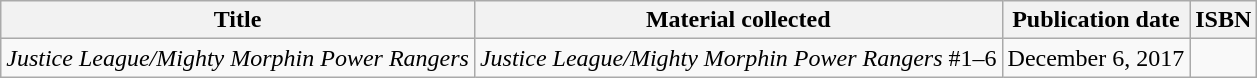<table class="wikitable">
<tr>
<th>Title</th>
<th>Material collected</th>
<th>Publication date</th>
<th>ISBN</th>
</tr>
<tr>
<td><em>Justice League/Mighty Morphin Power Rangers</em></td>
<td><em>Justice League/Mighty Morphin Power Rangers</em> #1–6</td>
<td>December 6, 2017</td>
<td></td>
</tr>
</table>
